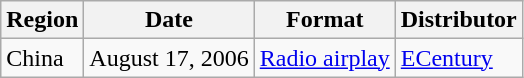<table class="wikitable">
<tr>
<th>Region</th>
<th>Date</th>
<th>Format</th>
<th>Distributor</th>
</tr>
<tr>
<td>China</td>
<td>August 17, 2006</td>
<td><a href='#'>Radio airplay</a></td>
<td><a href='#'>ECentury</a></td>
</tr>
</table>
